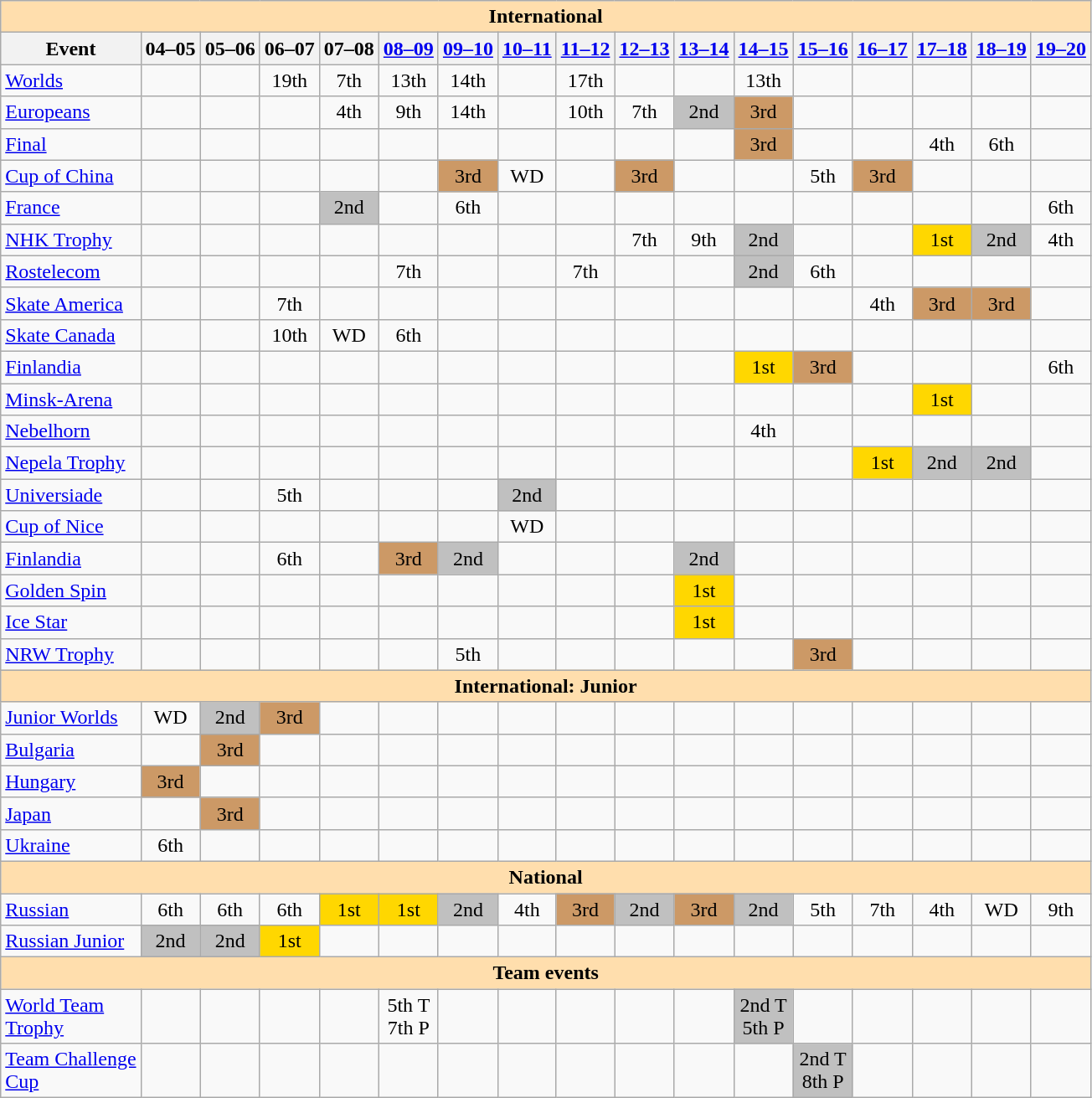<table class="wikitable" style="text-align:center">
<tr>
<th style="background-color: #ffdead; " colspan=17 align=center>International</th>
</tr>
<tr>
<th>Event</th>
<th>04–05</th>
<th>05–06</th>
<th>06–07</th>
<th>07–08</th>
<th><a href='#'>08–09</a></th>
<th><a href='#'>09–10</a></th>
<th><a href='#'>10–11</a></th>
<th><a href='#'>11–12</a></th>
<th><a href='#'>12–13</a></th>
<th><a href='#'>13–14</a></th>
<th><a href='#'>14–15</a></th>
<th><a href='#'>15–16</a></th>
<th><a href='#'>16–17</a></th>
<th><a href='#'>17–18</a></th>
<th><a href='#'>18–19</a></th>
<th><a href='#'>19–20</a></th>
</tr>
<tr>
<td align=left><a href='#'>Worlds</a></td>
<td></td>
<td></td>
<td>19th</td>
<td>7th</td>
<td>13th</td>
<td>14th</td>
<td></td>
<td>17th</td>
<td></td>
<td></td>
<td>13th</td>
<td></td>
<td></td>
<td></td>
<td></td>
<td></td>
</tr>
<tr>
<td align=left><a href='#'>Europeans</a></td>
<td></td>
<td></td>
<td></td>
<td>4th</td>
<td>9th</td>
<td>14th</td>
<td></td>
<td>10th</td>
<td>7th</td>
<td bgcolor=silver>2nd</td>
<td bgcolor=cc9966>3rd</td>
<td></td>
<td></td>
<td></td>
<td></td>
<td></td>
</tr>
<tr>
<td align=left> <a href='#'>Final</a></td>
<td></td>
<td></td>
<td></td>
<td></td>
<td></td>
<td></td>
<td></td>
<td></td>
<td></td>
<td></td>
<td bgcolor=cc9966>3rd</td>
<td></td>
<td></td>
<td>4th</td>
<td>6th</td>
<td></td>
</tr>
<tr>
<td align=left> <a href='#'>Cup of China</a></td>
<td></td>
<td></td>
<td></td>
<td></td>
<td></td>
<td bgcolor=cc9966>3rd</td>
<td>WD</td>
<td></td>
<td bgcolor=cc9966>3rd</td>
<td></td>
<td></td>
<td>5th</td>
<td bgcolor=cc9966>3rd</td>
<td></td>
<td></td>
<td></td>
</tr>
<tr>
<td align=left> <a href='#'>France</a></td>
<td></td>
<td></td>
<td></td>
<td bgcolor=silver>2nd</td>
<td></td>
<td>6th</td>
<td></td>
<td></td>
<td></td>
<td></td>
<td></td>
<td></td>
<td></td>
<td></td>
<td></td>
<td>6th</td>
</tr>
<tr>
<td align=left> <a href='#'>NHK Trophy</a></td>
<td></td>
<td></td>
<td></td>
<td></td>
<td></td>
<td></td>
<td></td>
<td></td>
<td>7th</td>
<td>9th</td>
<td bgcolor=silver>2nd</td>
<td></td>
<td></td>
<td bgcolor=gold>1st</td>
<td bgcolor=silver>2nd</td>
<td>4th</td>
</tr>
<tr>
<td align="left"> <a href='#'>Rostelecom</a></td>
<td></td>
<td></td>
<td></td>
<td></td>
<td>7th</td>
<td></td>
<td></td>
<td>7th</td>
<td></td>
<td></td>
<td bgcolor="silver">2nd</td>
<td>6th</td>
<td></td>
<td></td>
<td></td>
<td></td>
</tr>
<tr>
<td align=left> <a href='#'>Skate America</a></td>
<td></td>
<td></td>
<td>7th</td>
<td></td>
<td></td>
<td></td>
<td></td>
<td></td>
<td></td>
<td></td>
<td></td>
<td></td>
<td>4th</td>
<td bgcolor=cc9966>3rd</td>
<td bgcolor=cc9966>3rd</td>
<td></td>
</tr>
<tr>
<td align=left> <a href='#'>Skate Canada</a></td>
<td></td>
<td></td>
<td>10th</td>
<td>WD</td>
<td>6th</td>
<td></td>
<td></td>
<td></td>
<td></td>
<td></td>
<td></td>
<td></td>
<td></td>
<td></td>
<td></td>
<td></td>
</tr>
<tr>
<td align=left> <a href='#'>Finlandia</a></td>
<td></td>
<td></td>
<td></td>
<td></td>
<td></td>
<td></td>
<td></td>
<td></td>
<td></td>
<td></td>
<td bgcolor=gold>1st</td>
<td bgcolor=cc9966>3rd</td>
<td></td>
<td></td>
<td></td>
<td>6th</td>
</tr>
<tr>
<td align=left> <a href='#'>Minsk-Arena</a></td>
<td></td>
<td></td>
<td></td>
<td></td>
<td></td>
<td></td>
<td></td>
<td></td>
<td></td>
<td></td>
<td></td>
<td></td>
<td></td>
<td bgcolor=gold>1st</td>
<td></td>
<td></td>
</tr>
<tr>
<td align=left> <a href='#'>Nebelhorn</a></td>
<td></td>
<td></td>
<td></td>
<td></td>
<td></td>
<td></td>
<td></td>
<td></td>
<td></td>
<td></td>
<td>4th</td>
<td></td>
<td></td>
<td></td>
<td></td>
<td></td>
</tr>
<tr>
<td align=left> <a href='#'>Nepela Trophy</a></td>
<td></td>
<td></td>
<td></td>
<td></td>
<td></td>
<td></td>
<td></td>
<td></td>
<td></td>
<td></td>
<td></td>
<td></td>
<td bgcolor=gold>1st</td>
<td bgcolor=silver>2nd</td>
<td bgcolor=silver>2nd</td>
<td></td>
</tr>
<tr>
<td align=left><a href='#'>Universiade</a></td>
<td></td>
<td></td>
<td>5th</td>
<td></td>
<td></td>
<td></td>
<td bgcolor=silver>2nd</td>
<td></td>
<td></td>
<td></td>
<td></td>
<td></td>
<td></td>
<td></td>
<td></td>
<td></td>
</tr>
<tr>
<td align=left><a href='#'>Cup of Nice</a></td>
<td></td>
<td></td>
<td></td>
<td></td>
<td></td>
<td></td>
<td>WD</td>
<td></td>
<td></td>
<td></td>
<td></td>
<td></td>
<td></td>
<td></td>
<td></td>
<td></td>
</tr>
<tr>
<td align=left><a href='#'>Finlandia</a></td>
<td></td>
<td></td>
<td>6th</td>
<td></td>
<td bgcolor=cc9966>3rd</td>
<td bgcolor=silver>2nd</td>
<td></td>
<td></td>
<td></td>
<td bgcolor=silver>2nd</td>
<td></td>
<td></td>
<td></td>
<td></td>
<td></td>
<td></td>
</tr>
<tr>
<td align=left><a href='#'>Golden Spin</a></td>
<td></td>
<td></td>
<td></td>
<td></td>
<td></td>
<td></td>
<td></td>
<td></td>
<td></td>
<td bgcolor=gold>1st</td>
<td></td>
<td></td>
<td></td>
<td></td>
<td></td>
<td></td>
</tr>
<tr>
<td align=left><a href='#'>Ice Star</a></td>
<td></td>
<td></td>
<td></td>
<td></td>
<td></td>
<td></td>
<td></td>
<td></td>
<td></td>
<td bgcolor=gold>1st</td>
<td></td>
<td></td>
<td></td>
<td></td>
<td></td>
<td></td>
</tr>
<tr>
<td align=left><a href='#'>NRW Trophy</a></td>
<td></td>
<td></td>
<td></td>
<td></td>
<td></td>
<td>5th</td>
<td></td>
<td></td>
<td></td>
<td></td>
<td></td>
<td bgcolor=cc9966>3rd</td>
<td></td>
<td></td>
<td></td>
<td></td>
</tr>
<tr>
<th style="background-color: #ffdead; " colspan=17 align=center>International: Junior</th>
</tr>
<tr>
<td align=left><a href='#'>Junior Worlds</a></td>
<td>WD</td>
<td bgcolor=silver>2nd</td>
<td bgcolor=cc9966>3rd</td>
<td></td>
<td></td>
<td></td>
<td></td>
<td></td>
<td></td>
<td></td>
<td></td>
<td></td>
<td></td>
<td></td>
<td></td>
<td></td>
</tr>
<tr>
<td align=left> <a href='#'>Bulgaria</a></td>
<td></td>
<td bgcolor=cc9966>3rd</td>
<td></td>
<td></td>
<td></td>
<td></td>
<td></td>
<td></td>
<td></td>
<td></td>
<td></td>
<td></td>
<td></td>
<td></td>
<td></td>
<td></td>
</tr>
<tr>
<td align=left> <a href='#'>Hungary</a></td>
<td bgcolor=cc9966>3rd</td>
<td></td>
<td></td>
<td></td>
<td></td>
<td></td>
<td></td>
<td></td>
<td></td>
<td></td>
<td></td>
<td></td>
<td></td>
<td></td>
<td></td>
<td></td>
</tr>
<tr>
<td align=left> <a href='#'>Japan</a></td>
<td></td>
<td bgcolor=cc9966>3rd</td>
<td></td>
<td></td>
<td></td>
<td></td>
<td></td>
<td></td>
<td></td>
<td></td>
<td></td>
<td></td>
<td></td>
<td></td>
<td></td>
<td></td>
</tr>
<tr>
<td align=left> <a href='#'>Ukraine</a></td>
<td>6th</td>
<td></td>
<td></td>
<td></td>
<td></td>
<td></td>
<td></td>
<td></td>
<td></td>
<td></td>
<td></td>
<td></td>
<td></td>
<td></td>
<td></td>
<td></td>
</tr>
<tr>
<th style="background-color: #ffdead; " colspan=17 align=center>National</th>
</tr>
<tr>
<td align=left><a href='#'>Russian</a></td>
<td>6th</td>
<td>6th</td>
<td>6th</td>
<td bgcolor=gold>1st</td>
<td bgcolor=gold>1st</td>
<td bgcolor=silver>2nd</td>
<td>4th</td>
<td bgcolor=cc9966>3rd</td>
<td bgcolor=silver>2nd</td>
<td bgcolor=cc9966>3rd</td>
<td bgcolor=silver>2nd</td>
<td>5th</td>
<td>7th</td>
<td>4th</td>
<td>WD</td>
<td>9th</td>
</tr>
<tr>
<td align=left><a href='#'>Russian Junior</a></td>
<td bgcolor=silver>2nd</td>
<td bgcolor=silver>2nd</td>
<td bgcolor=gold>1st</td>
<td></td>
<td></td>
<td></td>
<td></td>
<td></td>
<td></td>
<td></td>
<td></td>
<td></td>
<td></td>
<td></td>
<td></td>
<td></td>
</tr>
<tr>
<th style="background-color: #ffdead; " colspan=17 align=center>Team events</th>
</tr>
<tr>
<td align=left><a href='#'>World Team<br>Trophy</a></td>
<td></td>
<td></td>
<td></td>
<td></td>
<td>5th T <br>7th P</td>
<td></td>
<td></td>
<td></td>
<td></td>
<td></td>
<td bgcolor=silver>2nd T <br>5th P</td>
<td></td>
<td></td>
<td></td>
<td></td>
<td></td>
</tr>
<tr>
<td align=left><a href='#'>Team Challenge<br>Cup</a></td>
<td></td>
<td></td>
<td></td>
<td></td>
<td></td>
<td></td>
<td></td>
<td></td>
<td></td>
<td></td>
<td></td>
<td bgcolor=silver>2nd T <br>8th P</td>
<td></td>
<td></td>
<td></td>
<td></td>
</tr>
</table>
